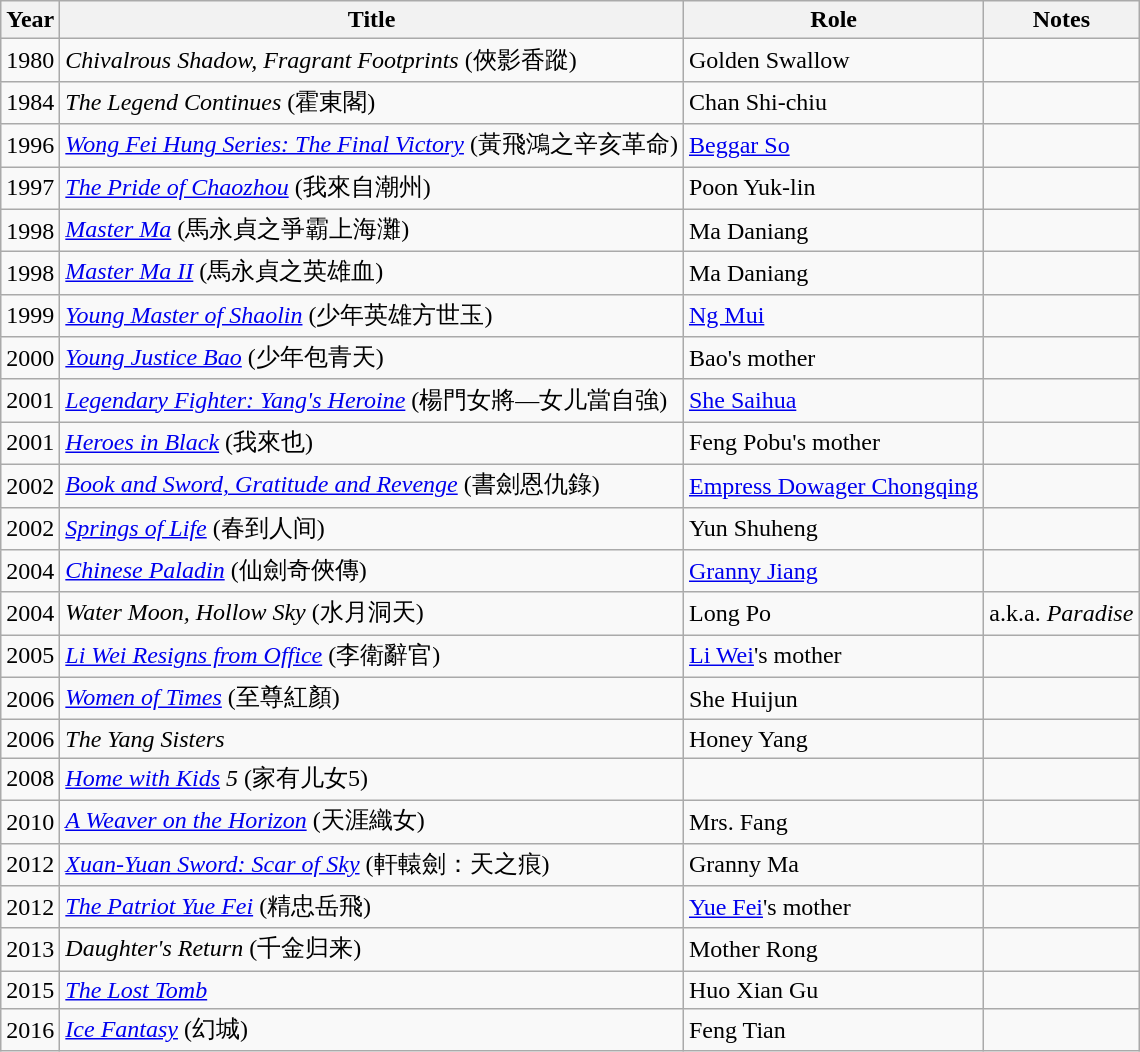<table class="wikitable sortable">
<tr>
<th>Year</th>
<th>Title</th>
<th>Role</th>
<th>Notes</th>
</tr>
<tr>
<td>1980</td>
<td><em>Chivalrous Shadow, Fragrant Footprints</em> (俠影香蹤)</td>
<td>Golden Swallow</td>
<td></td>
</tr>
<tr>
<td>1984</td>
<td><em>The Legend Continues</em> (霍東閣)</td>
<td>Chan Shi-chiu</td>
<td></td>
</tr>
<tr>
<td>1996</td>
<td><em><a href='#'>Wong Fei Hung Series: The Final Victory</a></em> (黃飛鴻之辛亥革命)</td>
<td><a href='#'>Beggar So</a></td>
<td></td>
</tr>
<tr>
<td>1997</td>
<td><em><a href='#'>The Pride of Chaozhou</a></em> (我來自潮州)</td>
<td>Poon Yuk-lin</td>
<td></td>
</tr>
<tr>
<td>1998</td>
<td><em><a href='#'>Master Ma</a></em> (馬永貞之爭霸上海灘)</td>
<td>Ma Daniang</td>
<td></td>
</tr>
<tr>
<td>1998</td>
<td><em><a href='#'>Master Ma II</a></em> (馬永貞之英雄血)</td>
<td>Ma Daniang</td>
<td></td>
</tr>
<tr>
<td>1999</td>
<td><em><a href='#'>Young Master of Shaolin</a></em> (少年英雄方世玉)</td>
<td><a href='#'>Ng Mui</a></td>
<td></td>
</tr>
<tr>
<td>2000</td>
<td><em><a href='#'>Young Justice Bao</a></em> (少年包青天)</td>
<td>Bao's mother</td>
<td></td>
</tr>
<tr>
<td>2001</td>
<td><em><a href='#'>Legendary Fighter: Yang's Heroine</a></em> (楊門女將—女儿當自強)</td>
<td><a href='#'>She Saihua</a></td>
<td></td>
</tr>
<tr>
<td>2001</td>
<td><em><a href='#'>Heroes in Black</a></em> (我來也)</td>
<td>Feng Pobu's mother</td>
<td></td>
</tr>
<tr>
<td>2002</td>
<td><em><a href='#'>Book and Sword, Gratitude and Revenge</a></em> (書劍恩仇錄)</td>
<td><a href='#'>Empress Dowager Chongqing</a></td>
<td></td>
</tr>
<tr>
<td>2002</td>
<td><em><a href='#'>Springs of Life</a></em> (春到人间)</td>
<td>Yun Shuheng</td>
<td></td>
</tr>
<tr>
<td>2004</td>
<td><em><a href='#'>Chinese Paladin</a></em> (仙劍奇俠傳)</td>
<td><a href='#'>Granny Jiang</a></td>
<td></td>
</tr>
<tr>
<td>2004</td>
<td><em>Water Moon, Hollow Sky</em> (水月洞天)</td>
<td>Long Po</td>
<td>a.k.a. <em>Paradise</em></td>
</tr>
<tr>
<td>2005</td>
<td><em><a href='#'>Li Wei Resigns from Office</a></em> (李衛辭官)</td>
<td><a href='#'>Li Wei</a>'s mother</td>
<td></td>
</tr>
<tr>
<td>2006</td>
<td><em><a href='#'>Women of Times</a></em> (至尊紅顏)</td>
<td>She Huijun</td>
<td></td>
</tr>
<tr>
<td>2006</td>
<td><em>The Yang Sisters</em></td>
<td>Honey Yang</td>
<td></td>
</tr>
<tr>
<td>2008</td>
<td><em><a href='#'>Home with Kids</a> 5</em> (家有儿女5)</td>
<td></td>
<td></td>
</tr>
<tr>
<td>2010</td>
<td><em><a href='#'>A Weaver on the Horizon</a></em> (天涯織女)</td>
<td>Mrs. Fang</td>
<td></td>
</tr>
<tr>
<td>2012</td>
<td><em><a href='#'>Xuan-Yuan Sword: Scar of Sky</a></em> (軒轅劍：天之痕)</td>
<td>Granny Ma</td>
<td></td>
</tr>
<tr>
<td>2012</td>
<td><em><a href='#'>The Patriot Yue Fei</a></em> (精忠岳飛)</td>
<td><a href='#'>Yue Fei</a>'s mother</td>
<td></td>
</tr>
<tr>
<td>2013</td>
<td><em>Daughter's Return</em> (千金归来)</td>
<td>Mother Rong</td>
<td></td>
</tr>
<tr>
<td>2015</td>
<td><em><a href='#'>The Lost Tomb</a></em></td>
<td>Huo Xian Gu</td>
<td></td>
</tr>
<tr>
<td>2016</td>
<td><em><a href='#'>Ice Fantasy</a></em> (幻城)</td>
<td>Feng Tian</td>
<td></td>
</tr>
</table>
